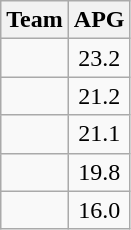<table class=wikitable>
<tr>
<th>Team</th>
<th>APG</th>
</tr>
<tr>
<td></td>
<td align=center>23.2</td>
</tr>
<tr>
<td></td>
<td align=center>21.2</td>
</tr>
<tr>
<td></td>
<td align=center>21.1</td>
</tr>
<tr>
<td></td>
<td align=center>19.8</td>
</tr>
<tr>
<td></td>
<td align=center>16.0</td>
</tr>
</table>
